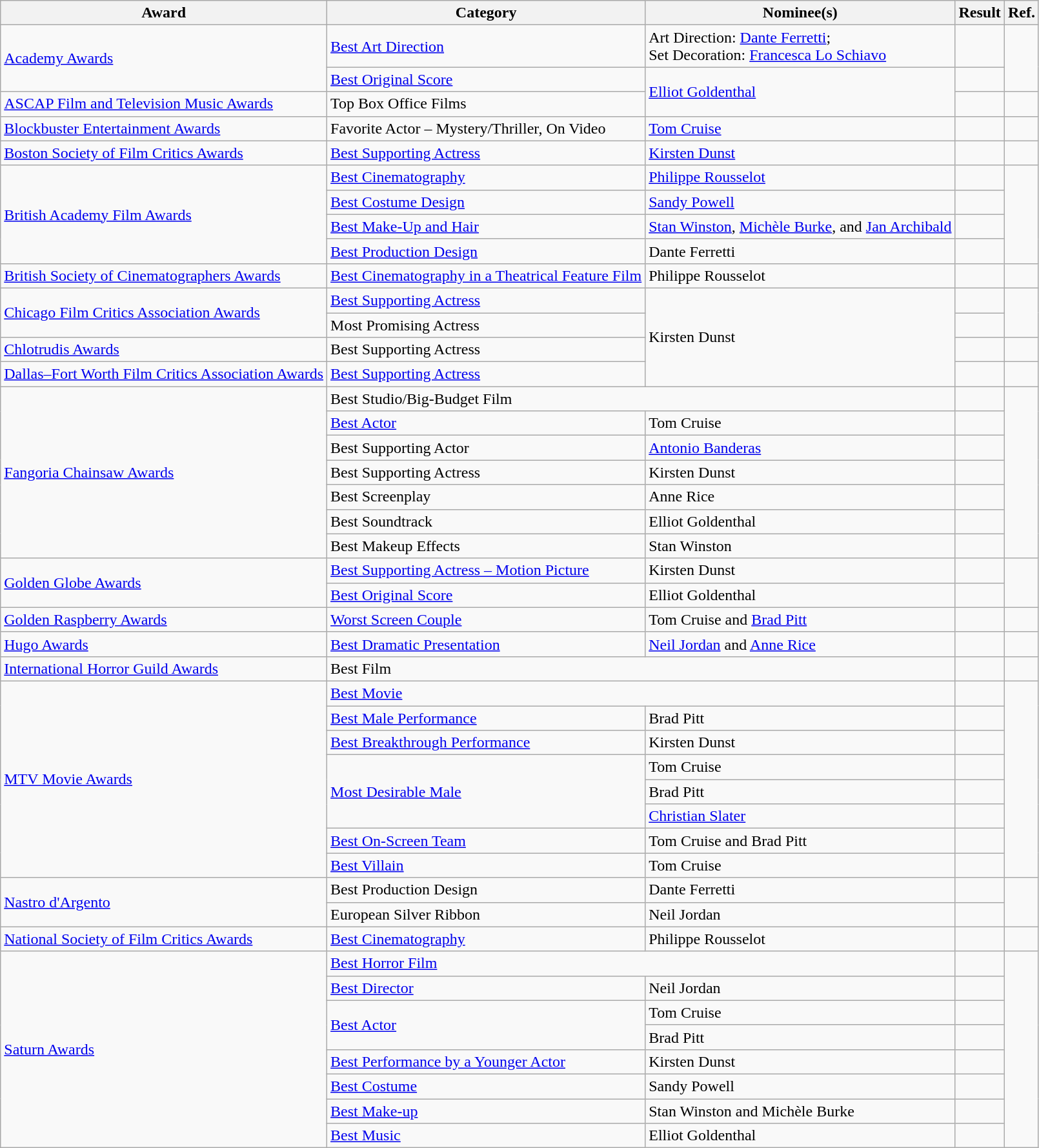<table class="wikitable">
<tr>
<th>Award</th>
<th>Category</th>
<th>Nominee(s)</th>
<th>Result</th>
<th>Ref.</th>
</tr>
<tr>
<td rowspan="2"><a href='#'>Academy Awards</a></td>
<td><a href='#'>Best Art Direction</a></td>
<td>Art Direction: <a href='#'>Dante Ferretti</a>; <br> Set Decoration: <a href='#'>Francesca Lo Schiavo</a></td>
<td></td>
<td align="center" rowspan="2"></td>
</tr>
<tr>
<td><a href='#'>Best Original Score</a></td>
<td rowspan="2"><a href='#'>Elliot Goldenthal</a></td>
<td></td>
</tr>
<tr>
<td><a href='#'>ASCAP Film and Television Music Awards</a></td>
<td>Top Box Office Films</td>
<td></td>
<td align="center"></td>
</tr>
<tr>
<td><a href='#'>Blockbuster Entertainment Awards</a></td>
<td>Favorite Actor – Mystery/Thriller, On Video</td>
<td><a href='#'>Tom Cruise</a></td>
<td></td>
<td align="center"></td>
</tr>
<tr>
<td><a href='#'>Boston Society of Film Critics Awards</a></td>
<td><a href='#'>Best Supporting Actress</a></td>
<td><a href='#'>Kirsten Dunst</a></td>
<td></td>
<td align="center"></td>
</tr>
<tr>
<td rowspan="4"><a href='#'>British Academy Film Awards</a></td>
<td><a href='#'>Best Cinematography</a></td>
<td><a href='#'>Philippe Rousselot</a></td>
<td></td>
<td align="center" rowspan="4"></td>
</tr>
<tr>
<td><a href='#'>Best Costume Design</a></td>
<td><a href='#'>Sandy Powell</a></td>
<td></td>
</tr>
<tr>
<td><a href='#'>Best Make-Up and Hair</a></td>
<td><a href='#'>Stan Winston</a>, <a href='#'>Michèle Burke</a>, and <a href='#'>Jan Archibald</a></td>
<td></td>
</tr>
<tr>
<td><a href='#'>Best Production Design</a></td>
<td>Dante Ferretti</td>
<td></td>
</tr>
<tr>
<td><a href='#'>British Society of Cinematographers Awards</a></td>
<td><a href='#'>Best Cinematography in a Theatrical Feature Film</a></td>
<td>Philippe Rousselot</td>
<td></td>
<td align="center"></td>
</tr>
<tr>
<td rowspan="2"><a href='#'>Chicago Film Critics Association Awards</a></td>
<td><a href='#'>Best Supporting Actress</a></td>
<td rowspan="4">Kirsten Dunst</td>
<td></td>
<td align="center" rowspan="2"></td>
</tr>
<tr>
<td>Most Promising Actress</td>
<td></td>
</tr>
<tr>
<td><a href='#'>Chlotrudis Awards</a></td>
<td>Best Supporting Actress</td>
<td></td>
<td align="center"></td>
</tr>
<tr>
<td><a href='#'>Dallas–Fort Worth Film Critics Association Awards</a></td>
<td><a href='#'>Best Supporting Actress</a></td>
<td></td>
<td align="center"></td>
</tr>
<tr>
<td rowspan="7"><a href='#'>Fangoria Chainsaw Awards</a></td>
<td colspan="2">Best Studio/Big-Budget Film</td>
<td></td>
<td align="center" rowspan="7"></td>
</tr>
<tr>
<td><a href='#'>Best Actor</a></td>
<td>Tom Cruise</td>
<td></td>
</tr>
<tr>
<td>Best Supporting Actor</td>
<td><a href='#'>Antonio Banderas</a></td>
<td></td>
</tr>
<tr>
<td>Best Supporting Actress</td>
<td>Kirsten Dunst</td>
<td></td>
</tr>
<tr>
<td>Best Screenplay</td>
<td>Anne Rice</td>
<td></td>
</tr>
<tr>
<td>Best Soundtrack</td>
<td>Elliot Goldenthal</td>
<td></td>
</tr>
<tr>
<td>Best Makeup Effects</td>
<td>Stan Winston</td>
<td></td>
</tr>
<tr>
<td rowspan="2"><a href='#'>Golden Globe Awards</a></td>
<td><a href='#'>Best Supporting Actress – Motion Picture</a></td>
<td>Kirsten Dunst</td>
<td></td>
<td align="center" rowspan="2"></td>
</tr>
<tr>
<td><a href='#'>Best Original Score</a></td>
<td>Elliot Goldenthal</td>
<td></td>
</tr>
<tr>
<td><a href='#'>Golden Raspberry Awards</a></td>
<td><a href='#'>Worst Screen Couple</a></td>
<td>Tom Cruise and <a href='#'>Brad Pitt</a></td>
<td></td>
<td align="center"></td>
</tr>
<tr>
<td><a href='#'>Hugo Awards</a></td>
<td><a href='#'>Best Dramatic Presentation</a></td>
<td><a href='#'>Neil Jordan</a>  and <a href='#'>Anne Rice</a> </td>
<td></td>
<td align="center"></td>
</tr>
<tr>
<td><a href='#'>International Horror Guild Awards</a></td>
<td colspan="2">Best Film</td>
<td></td>
<td align="center"></td>
</tr>
<tr>
<td rowspan="8"><a href='#'>MTV Movie Awards</a></td>
<td colspan="2"><a href='#'>Best Movie</a></td>
<td></td>
<td align="center" rowspan="8"></td>
</tr>
<tr>
<td><a href='#'>Best Male Performance</a></td>
<td>Brad Pitt</td>
<td></td>
</tr>
<tr>
<td><a href='#'>Best Breakthrough Performance</a></td>
<td>Kirsten Dunst</td>
<td></td>
</tr>
<tr>
<td rowspan="3"><a href='#'>Most Desirable Male</a></td>
<td>Tom Cruise</td>
<td></td>
</tr>
<tr>
<td>Brad Pitt</td>
<td></td>
</tr>
<tr>
<td><a href='#'>Christian Slater</a></td>
<td></td>
</tr>
<tr>
<td><a href='#'>Best On-Screen Team</a></td>
<td>Tom Cruise and Brad Pitt</td>
<td></td>
</tr>
<tr>
<td><a href='#'>Best Villain</a></td>
<td>Tom Cruise</td>
<td></td>
</tr>
<tr>
<td rowspan="2"><a href='#'>Nastro d'Argento</a></td>
<td>Best Production Design</td>
<td>Dante Ferretti</td>
<td></td>
<td align="center" rowspan="2"></td>
</tr>
<tr>
<td>European Silver Ribbon</td>
<td>Neil Jordan</td>
<td></td>
</tr>
<tr>
<td><a href='#'>National Society of Film Critics Awards</a></td>
<td><a href='#'>Best Cinematography</a></td>
<td>Philippe Rousselot</td>
<td></td>
<td align="center"></td>
</tr>
<tr>
<td rowspan="8"><a href='#'>Saturn Awards</a></td>
<td colspan="2"><a href='#'>Best Horror Film</a></td>
<td></td>
<td align="center" rowspan="8"></td>
</tr>
<tr>
<td><a href='#'>Best Director</a></td>
<td>Neil Jordan</td>
<td></td>
</tr>
<tr>
<td rowspan="2"><a href='#'>Best Actor</a></td>
<td>Tom Cruise</td>
<td></td>
</tr>
<tr>
<td>Brad Pitt</td>
<td></td>
</tr>
<tr>
<td><a href='#'>Best Performance by a Younger Actor</a></td>
<td>Kirsten Dunst</td>
<td></td>
</tr>
<tr>
<td><a href='#'>Best Costume</a></td>
<td>Sandy Powell</td>
<td></td>
</tr>
<tr>
<td><a href='#'>Best Make-up</a></td>
<td>Stan Winston and Michèle Burke</td>
<td></td>
</tr>
<tr>
<td><a href='#'>Best Music</a></td>
<td>Elliot Goldenthal</td>
<td></td>
</tr>
</table>
